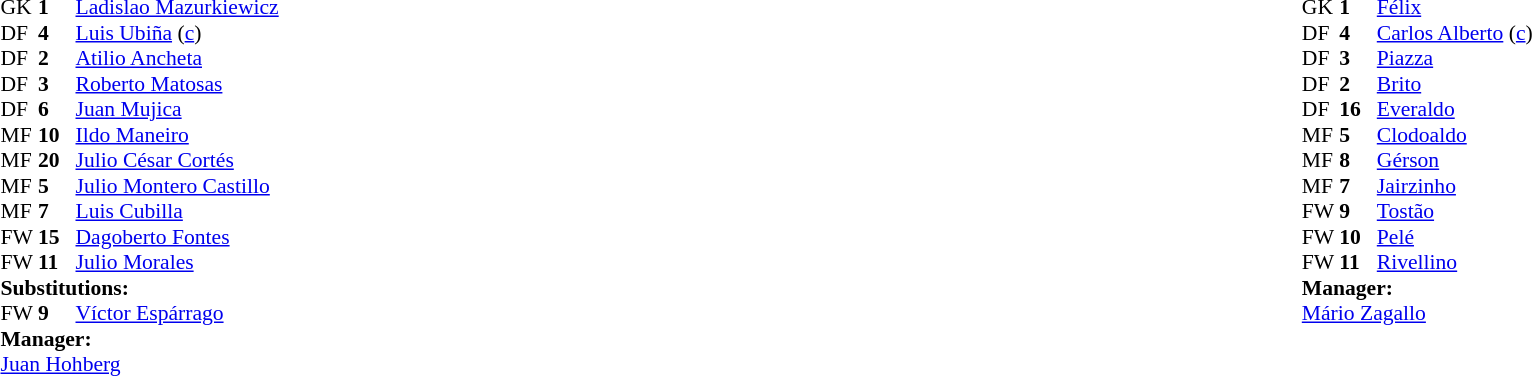<table width="100%">
<tr>
<td valign="top" width="50%"><br><table style="font-size: 90%" cellspacing="0" cellpadding="0">
<tr>
<th width="25"></th>
<th width="25"></th>
</tr>
<tr>
<td>GK</td>
<td><strong>1</strong></td>
<td><a href='#'>Ladislao Mazurkiewicz</a></td>
</tr>
<tr>
<td>DF</td>
<td><strong>4</strong></td>
<td><a href='#'>Luis Ubiña</a> (<a href='#'>c</a>)</td>
</tr>
<tr>
<td>DF</td>
<td><strong>2</strong></td>
<td><a href='#'>Atilio Ancheta</a></td>
</tr>
<tr>
<td>DF</td>
<td><strong>3</strong></td>
<td><a href='#'>Roberto Matosas</a></td>
</tr>
<tr>
<td>DF</td>
<td><strong>6</strong></td>
<td><a href='#'>Juan Mujica</a></td>
<td></td>
</tr>
<tr>
<td>MF</td>
<td><strong>10</strong></td>
<td><a href='#'>Ildo Maneiro</a></td>
<td></td>
<td></td>
</tr>
<tr>
<td>MF</td>
<td><strong>20</strong></td>
<td><a href='#'>Julio César Cortés</a></td>
</tr>
<tr>
<td>MF</td>
<td><strong>5</strong></td>
<td><a href='#'>Julio Montero Castillo</a></td>
</tr>
<tr>
<td>MF</td>
<td><strong>7</strong></td>
<td><a href='#'>Luis Cubilla</a></td>
</tr>
<tr>
<td>FW</td>
<td><strong>15</strong></td>
<td><a href='#'>Dagoberto Fontes</a></td>
<td></td>
</tr>
<tr>
<td>FW</td>
<td><strong>11</strong></td>
<td><a href='#'>Julio Morales</a></td>
</tr>
<tr>
<td colspan=3><strong>Substitutions:</strong></td>
</tr>
<tr>
<td>FW</td>
<td><strong>9</strong></td>
<td><a href='#'>Víctor Espárrago</a></td>
<td></td>
<td></td>
</tr>
<tr>
<td colspan=3><strong>Manager:</strong></td>
</tr>
<tr>
<td colspan="4"><a href='#'>Juan Hohberg</a></td>
</tr>
</table>
</td>
<td valign="top" width="50%"><br><table style="font-size: 90%" cellspacing="0" cellpadding="0" align=center>
<tr>
<th width="25"></th>
<th width="25"></th>
</tr>
<tr>
<td>GK</td>
<td><strong>1</strong></td>
<td><a href='#'>Félix</a></td>
</tr>
<tr>
<td>DF</td>
<td><strong>4</strong></td>
<td><a href='#'>Carlos Alberto</a> (<a href='#'>c</a>)</td>
<td></td>
</tr>
<tr>
<td>DF</td>
<td><strong>3</strong></td>
<td><a href='#'>Piazza</a></td>
</tr>
<tr>
<td>DF</td>
<td><strong>2</strong></td>
<td><a href='#'>Brito</a></td>
</tr>
<tr>
<td>DF</td>
<td><strong>16</strong></td>
<td><a href='#'>Everaldo</a></td>
</tr>
<tr>
<td>MF</td>
<td><strong>5</strong></td>
<td><a href='#'>Clodoaldo</a></td>
</tr>
<tr>
<td>MF</td>
<td><strong>8</strong></td>
<td><a href='#'>Gérson</a></td>
</tr>
<tr>
<td>MF</td>
<td><strong>7</strong></td>
<td><a href='#'>Jairzinho</a></td>
</tr>
<tr>
<td>FW</td>
<td><strong>9</strong></td>
<td><a href='#'>Tostão</a></td>
</tr>
<tr>
<td>FW</td>
<td><strong>10</strong></td>
<td><a href='#'>Pelé</a></td>
</tr>
<tr>
<td>FW</td>
<td><strong>11</strong></td>
<td><a href='#'>Rivellino</a></td>
</tr>
<tr>
<td colspan=3><strong>Manager:</strong></td>
</tr>
<tr>
<td colspan="4"><a href='#'>Mário Zagallo</a></td>
</tr>
</table>
</td>
</tr>
</table>
